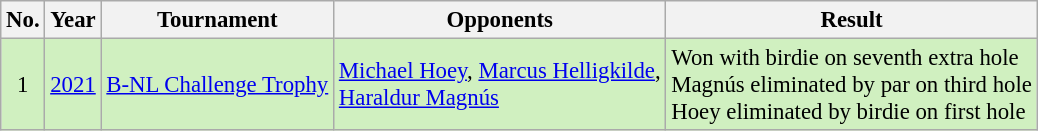<table class="wikitable" style="font-size:95%;">
<tr>
<th>No.</th>
<th>Year</th>
<th>Tournament</th>
<th>Opponents</th>
<th>Result</th>
</tr>
<tr style="background:#D0F0C0;">
<td align=center>1</td>
<td><a href='#'>2021</a></td>
<td><a href='#'>B-NL Challenge Trophy</a></td>
<td> <a href='#'>Michael Hoey</a>,  <a href='#'>Marcus Helligkilde</a>,<br> <a href='#'>Haraldur Magnús</a></td>
<td>Won with birdie on seventh extra hole<br>Magnús eliminated by par on third hole<br>Hoey eliminated by birdie on first hole</td>
</tr>
</table>
